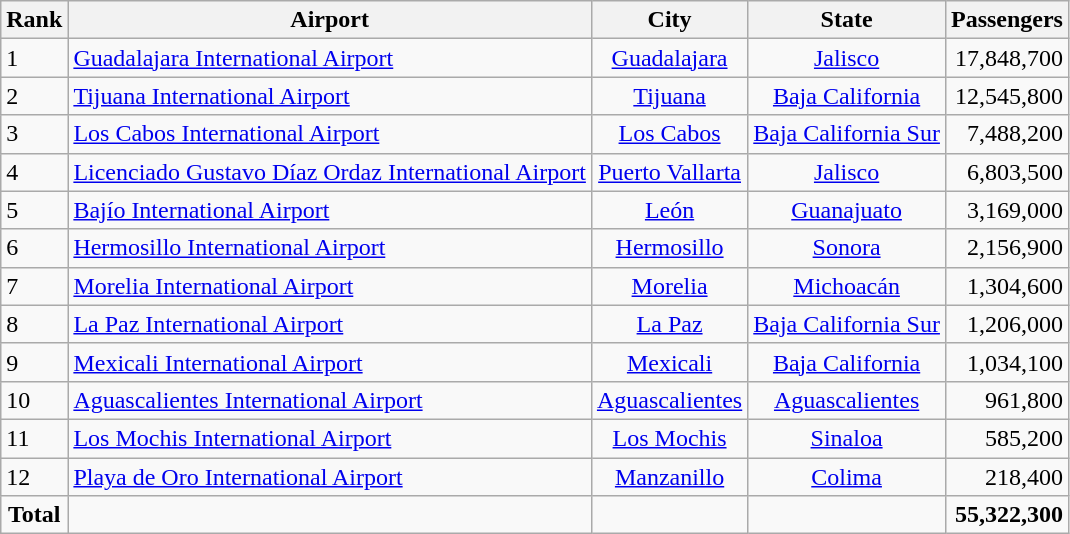<table class="wikitable sortable">
<tr>
<th>Rank</th>
<th>Airport</th>
<th>City</th>
<th>State</th>
<th>Passengers</th>
</tr>
<tr>
<td>1</td>
<td><a href='#'>Guadalajara International Airport</a></td>
<td align="center"><a href='#'>Guadalajara</a></td>
<td align="center"><a href='#'>Jalisco</a></td>
<td align="right">17,848,700</td>
</tr>
<tr>
<td>2</td>
<td><a href='#'>Tijuana International Airport</a></td>
<td align="center"><a href='#'>Tijuana</a></td>
<td align="center"><a href='#'>Baja California</a></td>
<td align="right">12,545,800</td>
</tr>
<tr>
<td>3</td>
<td><a href='#'>Los Cabos International Airport</a></td>
<td align="center"><a href='#'>Los Cabos</a></td>
<td align="center"><a href='#'>Baja California Sur</a></td>
<td align="right">7,488,200</td>
</tr>
<tr>
<td>4</td>
<td><a href='#'>Licenciado Gustavo Díaz Ordaz International Airport</a></td>
<td align="center"><a href='#'>Puerto Vallarta</a></td>
<td align="center"><a href='#'>Jalisco</a></td>
<td align="right">6,803,500</td>
</tr>
<tr>
<td>5</td>
<td><a href='#'>Bajío International Airport</a></td>
<td align="center"><a href='#'>León</a></td>
<td align="center"><a href='#'>Guanajuato</a></td>
<td align="right">3,169,000</td>
</tr>
<tr>
<td>6</td>
<td><a href='#'>Hermosillo International Airport</a></td>
<td align="center"><a href='#'>Hermosillo</a></td>
<td align="center"><a href='#'>Sonora</a></td>
<td align="right">2,156,900</td>
</tr>
<tr>
<td>7</td>
<td><a href='#'>Morelia International Airport</a></td>
<td align="center"><a href='#'>Morelia</a></td>
<td align="center"><a href='#'>Michoacán</a></td>
<td align="right">1,304,600</td>
</tr>
<tr>
<td>8</td>
<td><a href='#'>La Paz International Airport</a></td>
<td align="center"><a href='#'>La Paz</a></td>
<td align="center"><a href='#'>Baja California Sur</a></td>
<td align="right">1,206,000</td>
</tr>
<tr>
<td>9</td>
<td><a href='#'>Mexicali International Airport</a></td>
<td align="center"><a href='#'>Mexicali</a></td>
<td align="center"><a href='#'>Baja California</a></td>
<td align="right">1,034,100</td>
</tr>
<tr>
<td>10</td>
<td><a href='#'>Aguascalientes International Airport</a></td>
<td align="center"><a href='#'>Aguascalientes</a></td>
<td align="center"><a href='#'>Aguascalientes</a></td>
<td align="right">961,800</td>
</tr>
<tr>
<td>11</td>
<td><a href='#'>Los Mochis International Airport</a></td>
<td align="center"><a href='#'>Los Mochis</a></td>
<td align="center"><a href='#'>Sinaloa</a></td>
<td align="right">585,200</td>
</tr>
<tr>
<td>12</td>
<td><a href='#'>Playa de Oro International Airport</a></td>
<td align="center"><a href='#'>Manzanillo</a></td>
<td align="center"><a href='#'>Colima</a></td>
<td align="right">218,400</td>
</tr>
<tr>
<td align="center"><strong>Total</strong></td>
<td></td>
<td></td>
<td></td>
<td align="right"><strong>55,322,300</strong></td>
</tr>
</table>
